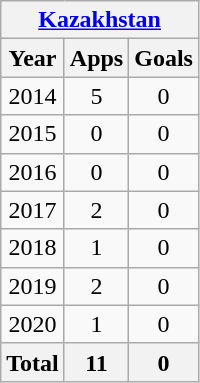<table class="wikitable" style="text-align:center">
<tr>
<th colspan=3><a href='#'>Kazakhstan</a></th>
</tr>
<tr>
<th>Year</th>
<th>Apps</th>
<th>Goals</th>
</tr>
<tr>
<td>2014</td>
<td>5</td>
<td>0</td>
</tr>
<tr>
<td>2015</td>
<td>0</td>
<td>0</td>
</tr>
<tr>
<td>2016</td>
<td>0</td>
<td>0</td>
</tr>
<tr>
<td>2017</td>
<td>2</td>
<td>0</td>
</tr>
<tr>
<td>2018</td>
<td>1</td>
<td>0</td>
</tr>
<tr>
<td>2019</td>
<td>2</td>
<td>0</td>
</tr>
<tr>
<td>2020</td>
<td>1</td>
<td>0</td>
</tr>
<tr>
<th>Total</th>
<th>11</th>
<th>0</th>
</tr>
</table>
